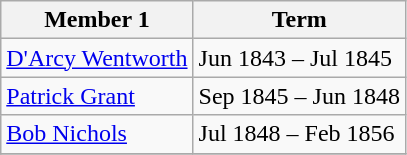<table class="wikitable">
<tr>
<th>Member 1</th>
<th>Term</th>
</tr>
<tr>
<td><a href='#'>D'Arcy Wentworth</a></td>
<td>Jun 1843 – Jul 1845</td>
</tr>
<tr>
<td><a href='#'>Patrick Grant</a></td>
<td>Sep 1845 – Jun 1848</td>
</tr>
<tr>
<td><a href='#'>Bob Nichols</a></td>
<td>Jul 1848 – Feb 1856</td>
</tr>
<tr>
</tr>
</table>
